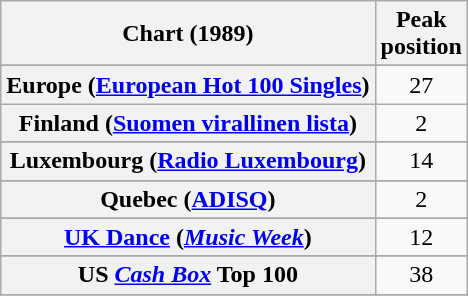<table class="wikitable sortable plainrowheaders" style="text-align:center">
<tr>
<th scope="col">Chart (1989)</th>
<th scope="col">Peak<br>position</th>
</tr>
<tr>
</tr>
<tr>
</tr>
<tr>
</tr>
<tr>
</tr>
<tr>
<th scope="row">Europe (<a href='#'>European Hot 100 Singles</a>)</th>
<td>27</td>
</tr>
<tr>
<th scope="row">Finland (<a href='#'>Suomen virallinen lista</a>)</th>
<td>2</td>
</tr>
<tr>
</tr>
<tr>
</tr>
<tr>
<th scope="row">Luxembourg (<a href='#'>Radio Luxembourg</a>)</th>
<td align="center">14</td>
</tr>
<tr>
</tr>
<tr>
</tr>
<tr>
</tr>
<tr>
<th scope="row">Quebec (<a href='#'>ADISQ</a>)</th>
<td align="center">2</td>
</tr>
<tr>
</tr>
<tr>
</tr>
<tr>
<th scope="row"><a href='#'>UK Dance</a> (<em><a href='#'>Music Week</a></em>)</th>
<td align="center">12</td>
</tr>
<tr>
</tr>
<tr>
</tr>
<tr>
</tr>
<tr>
<th scope="row">US <em><a href='#'>Cash Box</a></em> Top 100</th>
<td>38</td>
</tr>
<tr>
</tr>
</table>
